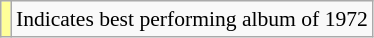<table class="wikitable" style="font-size:90%;">
<tr>
<td style="background-color:#FFFF99"></td>
<td>Indicates best performing album of 1972</td>
</tr>
</table>
